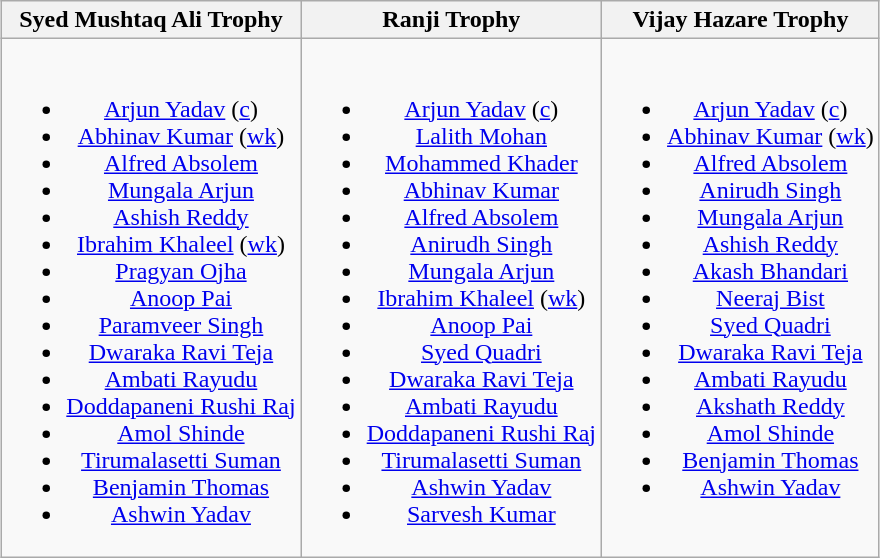<table class="wikitable" style="text-align:center; margin:auto">
<tr>
<th>Syed Mushtaq Ali Trophy</th>
<th>Ranji Trophy</th>
<th>Vijay Hazare Trophy</th>
</tr>
<tr style="vertical-align:top">
<td><br><ul><li><a href='#'>Arjun Yadav</a> (<a href='#'>c</a>)</li><li><a href='#'>Abhinav Kumar</a> (<a href='#'>wk</a>)</li><li><a href='#'>Alfred Absolem</a></li><li><a href='#'>Mungala Arjun</a></li><li><a href='#'>Ashish Reddy</a></li><li><a href='#'>Ibrahim Khaleel</a> (<a href='#'>wk</a>)</li><li><a href='#'>Pragyan Ojha</a></li><li><a href='#'>Anoop Pai</a></li><li><a href='#'>Paramveer Singh</a></li><li><a href='#'>Dwaraka Ravi Teja</a></li><li><a href='#'>Ambati Rayudu</a></li><li><a href='#'>Doddapaneni Rushi Raj</a></li><li><a href='#'>Amol Shinde</a></li><li><a href='#'>Tirumalasetti Suman</a></li><li><a href='#'>Benjamin Thomas</a></li><li><a href='#'>Ashwin Yadav</a></li></ul></td>
<td><br><ul><li><a href='#'>Arjun Yadav</a> (<a href='#'>c</a>)</li><li><a href='#'>Lalith Mohan</a></li><li><a href='#'>Mohammed Khader</a></li><li><a href='#'>Abhinav Kumar</a></li><li><a href='#'>Alfred Absolem</a></li><li><a href='#'>Anirudh Singh</a></li><li><a href='#'>Mungala Arjun</a></li><li><a href='#'>Ibrahim Khaleel</a> (<a href='#'>wk</a>)</li><li><a href='#'>Anoop Pai</a></li><li><a href='#'>Syed Quadri</a></li><li><a href='#'>Dwaraka Ravi Teja</a></li><li><a href='#'>Ambati Rayudu</a></li><li><a href='#'>Doddapaneni Rushi Raj</a></li><li><a href='#'>Tirumalasetti Suman</a></li><li><a href='#'>Ashwin Yadav</a></li><li><a href='#'>Sarvesh Kumar</a></li></ul></td>
<td><br><ul><li><a href='#'>Arjun Yadav</a> (<a href='#'>c</a>)</li><li><a href='#'>Abhinav Kumar</a> (<a href='#'>wk</a>)</li><li><a href='#'>Alfred Absolem</a></li><li><a href='#'>Anirudh Singh</a></li><li><a href='#'>Mungala Arjun</a></li><li><a href='#'>Ashish Reddy</a></li><li><a href='#'>Akash Bhandari</a></li><li><a href='#'>Neeraj Bist</a></li><li><a href='#'>Syed Quadri</a></li><li><a href='#'>Dwaraka Ravi Teja</a></li><li><a href='#'>Ambati Rayudu</a></li><li><a href='#'>Akshath Reddy</a></li><li><a href='#'>Amol Shinde</a></li><li><a href='#'>Benjamin Thomas</a></li><li><a href='#'>Ashwin Yadav</a></li></ul></td>
</tr>
</table>
